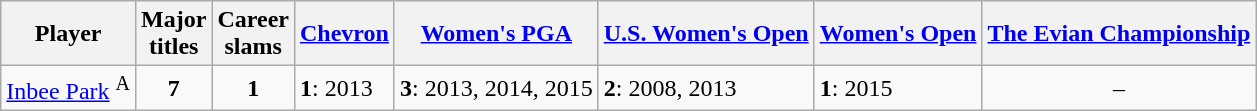<table class="wikitable">
<tr>
<th>Player</th>
<th>Major<br>titles</th>
<th>Career<br>slams</th>
<th><a href='#'>Chevron</a></th>
<th><a href='#'>Women's PGA</a></th>
<th><a href='#'>U.S. Women's Open</a></th>
<th><a href='#'>Women's Open</a></th>
<th><a href='#'>The Evian Championship</a></th>
</tr>
<tr>
<td> <a href='#'>Inbee Park</a> <sup>A</sup></td>
<td align=center><strong>7</strong></td>
<td align=center><strong>1</strong></td>
<td><strong>1</strong>: 2013</td>
<td><strong>3</strong>: 2013, 2014, 2015</td>
<td><strong>2</strong>: 2008, 2013</td>
<td><strong>1</strong>: 2015</td>
<td align=center>–</td>
</tr>
</table>
